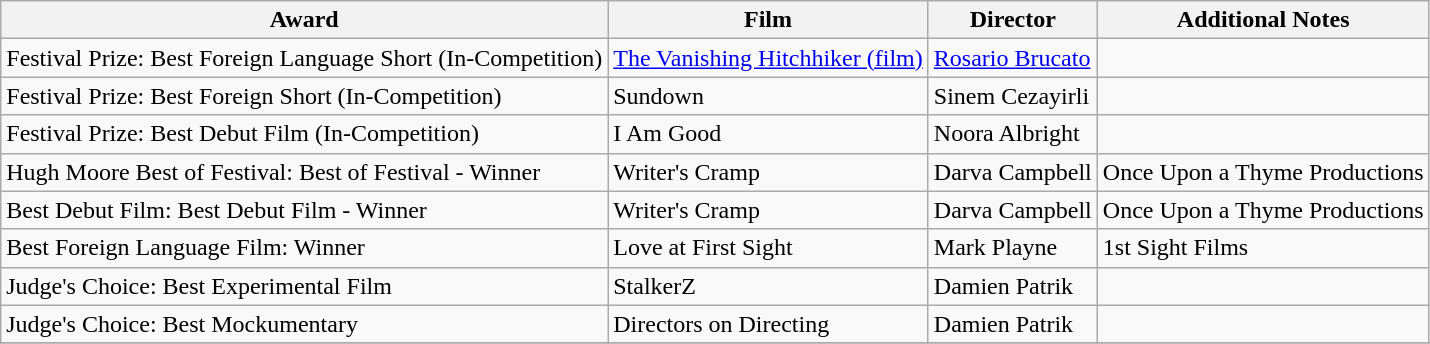<table class="wikitable">
<tr>
<th>Award</th>
<th>Film</th>
<th>Director</th>
<th>Additional Notes</th>
</tr>
<tr>
<td>Festival Prize: Best Foreign Language Short (In-Competition)</td>
<td><a href='#'>The Vanishing Hitchhiker (film)</a></td>
<td><a href='#'>Rosario Brucato</a></td>
<td></td>
</tr>
<tr>
<td>Festival Prize: Best Foreign Short (In-Competition)</td>
<td>Sundown</td>
<td>Sinem Cezayirli</td>
<td></td>
</tr>
<tr>
<td>Festival Prize: Best Debut Film (In-Competition)</td>
<td>I Am Good</td>
<td>Noora Albright</td>
<td Dollhouse Productions></td>
</tr>
<tr>
<td>Hugh Moore Best of Festival: Best of Festival - Winner</td>
<td>Writer's Cramp</td>
<td>Darva Campbell</td>
<td>Once Upon a Thyme Productions</td>
</tr>
<tr>
<td>Best Debut Film: Best Debut Film - Winner</td>
<td>Writer's Cramp</td>
<td>Darva Campbell</td>
<td>Once Upon a Thyme Productions</td>
</tr>
<tr>
<td>Best Foreign Language Film: Winner</td>
<td>Love at First Sight</td>
<td>Mark Playne</td>
<td>1st Sight Films</td>
</tr>
<tr>
<td>Judge's Choice: Best Experimental Film</td>
<td>StalkerZ</td>
<td>Damien Patrik</td>
<td></td>
</tr>
<tr>
<td>Judge's Choice: Best Mockumentary</td>
<td>Directors on Directing</td>
<td>Damien Patrik</td>
<td></td>
</tr>
<tr>
</tr>
</table>
